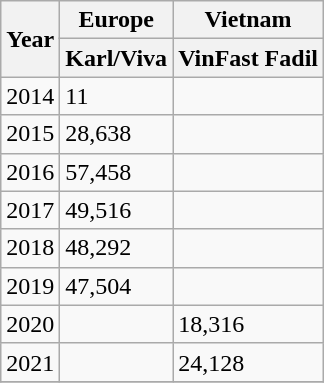<table class="wikitable">
<tr>
<th rowspan="2">Year</th>
<th>Europe</th>
<th>Vietnam</th>
</tr>
<tr>
<th>Karl/Viva</th>
<th>VinFast Fadil</th>
</tr>
<tr>
<td>2014</td>
<td>11</td>
<td></td>
</tr>
<tr>
<td>2015</td>
<td>28,638</td>
<td></td>
</tr>
<tr>
<td>2016</td>
<td>57,458</td>
<td></td>
</tr>
<tr>
<td>2017</td>
<td>49,516</td>
<td></td>
</tr>
<tr>
<td>2018</td>
<td>48,292</td>
<td></td>
</tr>
<tr>
<td>2019</td>
<td>47,504</td>
<td></td>
</tr>
<tr>
<td>2020</td>
<td></td>
<td>18,316</td>
</tr>
<tr>
<td>2021</td>
<td></td>
<td>24,128</td>
</tr>
<tr>
</tr>
</table>
